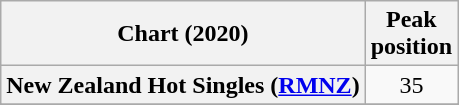<table class="wikitable plainrowheaders" style="text-align:center">
<tr>
<th scope="col">Chart (2020)</th>
<th scope="col">Peak<br>position</th>
</tr>
<tr>
<th scope="row">New Zealand Hot Singles (<a href='#'>RMNZ</a>)</th>
<td>35</td>
</tr>
<tr>
</tr>
<tr>
</tr>
</table>
